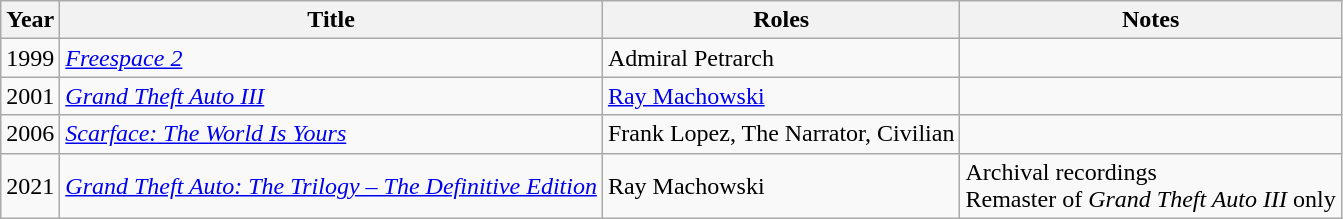<table class="wikitable sortable">
<tr>
<th>Year</th>
<th>Title</th>
<th>Roles</th>
<th>Notes</th>
</tr>
<tr>
<td>1999</td>
<td><em><a href='#'>Freespace 2</a></em></td>
<td>Admiral Petrarch</td>
<td></td>
</tr>
<tr>
<td>2001</td>
<td><em><a href='#'>Grand Theft Auto III</a></em></td>
<td><a href='#'>Ray Machowski</a></td>
<td></td>
</tr>
<tr>
<td>2006</td>
<td><em><a href='#'>Scarface: The World Is Yours</a></em></td>
<td>Frank Lopez, The Narrator, Civilian</td>
<td></td>
</tr>
<tr>
<td>2021</td>
<td><em><a href='#'>Grand Theft Auto: The Trilogy – The Definitive Edition</a></em></td>
<td>Ray Machowski</td>
<td>Archival recordings<br>Remaster of <em>Grand Theft Auto III</em> only</td>
</tr>
</table>
